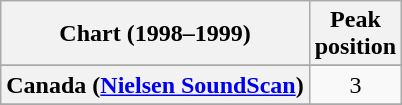<table class="wikitable sortable plainrowheaders">
<tr>
<th scope="col">Chart (1998–1999)</th>
<th scope="col">Peak<br>position</th>
</tr>
<tr>
</tr>
<tr>
<th scope="row">Canada (<a href='#'>Nielsen SoundScan</a>)</th>
<td style="text-align:center;">3</td>
</tr>
<tr>
</tr>
<tr>
</tr>
<tr>
</tr>
<tr>
</tr>
<tr>
</tr>
<tr>
</tr>
<tr>
</tr>
</table>
